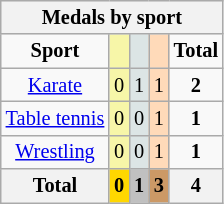<table class="wikitable" style="font-size:85%; text-align:center;">
<tr style="background:#efefef;">
<th colspan=5><strong>Medals by sport</strong></th>
</tr>
<tr>
<td><strong>Sport</strong></td>
<td style="background:#f7f6a8;"></td>
<td style="background:#dce5e5;"></td>
<td style="background:#ffdab9;"></td>
<td><strong>Total</strong></td>
</tr>
<tr>
<td><a href='#'>Karate</a></td>
<td style="background:#F7F6A8;">0</td>
<td style="background:#DCE5E5;">1</td>
<td style="background:#FFDAB9;">1</td>
<td><strong>2</strong></td>
</tr>
<tr>
<td><a href='#'>Table tennis</a></td>
<td style="background:#F7F6A8;">0</td>
<td style="background:#DCE5E5;">0</td>
<td style="background:#FFDAB9;">1</td>
<td><strong>1</strong></td>
</tr>
<tr>
<td><a href='#'>Wrestling</a></td>
<td style="background:#F7F6A8;">0</td>
<td style="background:#DCE5E5;">0</td>
<td style="background:#FFDAB9;">1</td>
<td><strong>1</strong></td>
</tr>
<tr>
<th>Total</th>
<th style="background:gold;"  >0</th>
<th style="background:silver;">1</th>
<th style="background:#c96;"  >3</th>
<th>4</th>
</tr>
</table>
